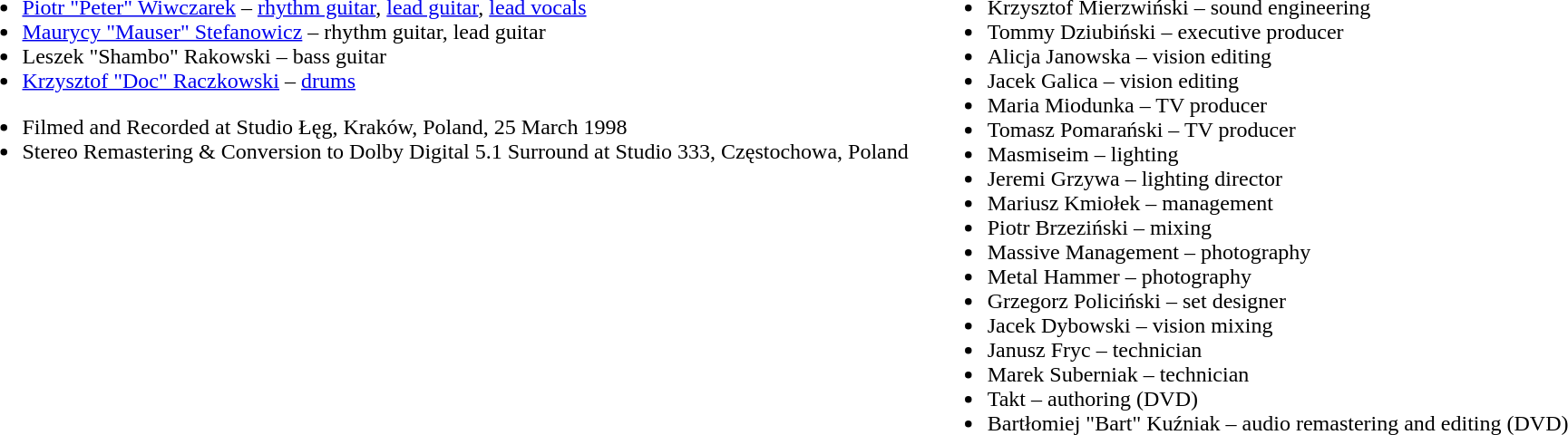<table>
<tr>
<td valign="top"><br><ul><li><a href='#'>Piotr "Peter" Wiwczarek</a> – <a href='#'>rhythm guitar</a>, <a href='#'>lead guitar</a>, <a href='#'>lead vocals</a></li><li><a href='#'>Maurycy "Mauser" Stefanowicz</a> – rhythm guitar, lead guitar</li><li>Leszek "Shambo" Rakowski – bass guitar</li><li><a href='#'>Krzysztof "Doc" Raczkowski</a> – <a href='#'>drums</a></li></ul><ul><li>Filmed and Recorded at Studio Łęg, Kraków, Poland, 25 March 1998</li><li>Stereo Remastering & Conversion to Dolby Digital 5.1 Surround at Studio 333, Częstochowa, Poland</li></ul></td>
<td width="10"></td>
<td valign="top"><br><ul><li>Krzysztof Mierzwiński – sound engineering</li><li>Tommy Dziubiński – executive producer</li><li>Alicja Janowska – vision editing</li><li>Jacek Galica – vision editing</li><li>Maria Miodunka – TV producer</li><li>Tomasz Pomarański – TV producer</li><li>Masmiseim – lighting</li><li>Jeremi Grzywa – lighting director</li><li>Mariusz Kmiołek – management</li><li>Piotr Brzeziński – mixing</li><li>Massive Management – photography</li><li>Metal Hammer – photography</li><li>Grzegorz Policiński – set designer</li><li>Jacek Dybowski – vision mixing</li><li>Janusz Fryc – technician</li><li>Marek Suberniak – technician</li><li>Takt – authoring (DVD)</li><li>Bartłomiej "Bart" Kuźniak – audio remastering and editing (DVD)</li></ul></td>
</tr>
</table>
